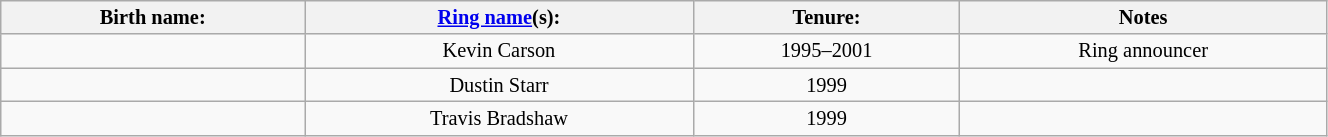<table class="sortable wikitable" style="font-size:85%; text-align:center; width:70%;">
<tr>
<th>Birth name:</th>
<th><a href='#'>Ring name</a>(s):</th>
<th>Tenure:</th>
<th>Notes</th>
</tr>
<tr>
<td></td>
<td>Kevin Carson</td>
<td sort>1995–2001</td>
<td>Ring announcer</td>
</tr>
<tr>
<td></td>
<td>Dustin Starr</td>
<td sort>1999</td>
<td></td>
</tr>
<tr>
<td></td>
<td>Travis Bradshaw</td>
<td sort>1999</td>
<td></td>
</tr>
</table>
